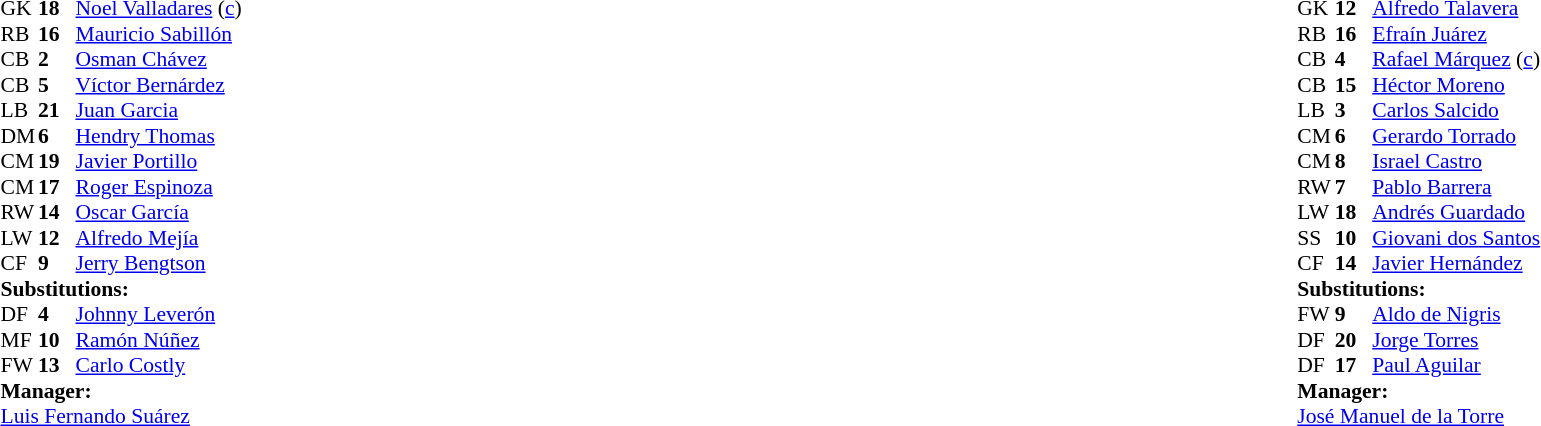<table width="100%">
<tr>
<td valign="top" width="50%"><br><table style="font-size: 90%" cellspacing="0" cellpadding="0">
<tr>
<th width="25"></th>
<th width="25"></th>
</tr>
<tr>
<td>GK</td>
<td><strong>18</strong></td>
<td><a href='#'>Noel Valladares</a> (<a href='#'>c</a>)</td>
</tr>
<tr>
<td>RB</td>
<td><strong>16</strong></td>
<td><a href='#'>Mauricio Sabillón</a></td>
<td></td>
</tr>
<tr>
<td>CB</td>
<td><strong>2</strong></td>
<td><a href='#'>Osman Chávez</a></td>
<td></td>
</tr>
<tr>
<td>CB</td>
<td><strong>5</strong></td>
<td><a href='#'>Víctor Bernárdez</a></td>
<td></td>
<td></td>
</tr>
<tr>
<td>LB</td>
<td><strong>21</strong></td>
<td><a href='#'>Juan Garcia</a></td>
<td></td>
</tr>
<tr>
<td>DM</td>
<td><strong>6</strong></td>
<td><a href='#'>Hendry Thomas</a></td>
</tr>
<tr>
<td>CM</td>
<td><strong>19</strong></td>
<td><a href='#'>Javier Portillo</a></td>
<td></td>
<td></td>
</tr>
<tr>
<td>CM</td>
<td><strong>17</strong></td>
<td><a href='#'>Roger Espinoza</a></td>
<td></td>
</tr>
<tr>
<td>RW</td>
<td><strong>14</strong></td>
<td><a href='#'>Oscar García</a></td>
</tr>
<tr>
<td>LW</td>
<td><strong>12</strong></td>
<td><a href='#'>Alfredo Mejía</a></td>
</tr>
<tr>
<td>CF</td>
<td><strong>9</strong></td>
<td><a href='#'>Jerry Bengtson</a></td>
<td></td>
<td></td>
</tr>
<tr>
<td colspan=3><strong>Substitutions:</strong></td>
</tr>
<tr>
<td>DF</td>
<td><strong>4</strong></td>
<td><a href='#'>Johnny Leverón</a></td>
<td></td>
<td></td>
</tr>
<tr>
<td>MF</td>
<td><strong>10</strong></td>
<td><a href='#'>Ramón Núñez</a></td>
<td></td>
<td></td>
</tr>
<tr>
<td>FW</td>
<td><strong>13</strong></td>
<td><a href='#'>Carlo Costly</a></td>
<td></td>
<td></td>
</tr>
<tr>
<td colspan=3><strong>Manager:</strong></td>
</tr>
<tr>
<td colspan=3> <a href='#'>Luis Fernando Suárez</a></td>
</tr>
</table>
</td>
<td valign="top"></td>
<td valign="top" width="50%"><br><table style="font-size: 90%" cellspacing="0" cellpadding="0" align="center">
<tr>
<th width=25></th>
<th width=25></th>
</tr>
<tr>
<td>GK</td>
<td><strong>12</strong></td>
<td><a href='#'>Alfredo Talavera</a></td>
</tr>
<tr>
<td>RB</td>
<td><strong>16</strong></td>
<td><a href='#'>Efraín Juárez</a></td>
<td></td>
</tr>
<tr>
<td>CB</td>
<td><strong>4</strong></td>
<td><a href='#'>Rafael Márquez</a> (<a href='#'>c</a>)</td>
</tr>
<tr>
<td>CB</td>
<td><strong>15</strong></td>
<td><a href='#'>Héctor Moreno</a></td>
</tr>
<tr>
<td>LB</td>
<td><strong>3</strong></td>
<td><a href='#'>Carlos Salcido</a></td>
<td></td>
<td></td>
</tr>
<tr>
<td>CM</td>
<td><strong>6</strong></td>
<td><a href='#'>Gerardo Torrado</a></td>
<td></td>
</tr>
<tr>
<td>CM</td>
<td><strong>8</strong></td>
<td><a href='#'>Israel Castro</a></td>
</tr>
<tr>
<td>RW</td>
<td><strong>7</strong></td>
<td><a href='#'>Pablo Barrera</a></td>
<td></td>
<td></td>
</tr>
<tr>
<td>LW</td>
<td><strong>18</strong></td>
<td><a href='#'>Andrés Guardado</a></td>
<td></td>
<td></td>
</tr>
<tr>
<td>SS</td>
<td><strong>10</strong></td>
<td><a href='#'>Giovani dos Santos</a></td>
</tr>
<tr>
<td>CF</td>
<td><strong>14</strong></td>
<td><a href='#'>Javier Hernández</a></td>
</tr>
<tr>
<td colspan=3><strong>Substitutions:</strong></td>
</tr>
<tr>
<td>FW</td>
<td><strong>9</strong></td>
<td><a href='#'>Aldo de Nigris</a></td>
<td></td>
<td></td>
</tr>
<tr>
<td>DF</td>
<td><strong>20</strong></td>
<td><a href='#'>Jorge Torres</a></td>
<td></td>
<td></td>
</tr>
<tr>
<td>DF</td>
<td><strong>17</strong></td>
<td><a href='#'>Paul Aguilar</a></td>
<td></td>
<td></td>
</tr>
<tr>
<td colspan=3><strong>Manager:</strong></td>
</tr>
<tr>
<td colspan=3><a href='#'>José Manuel de la Torre</a></td>
</tr>
</table>
</td>
</tr>
</table>
